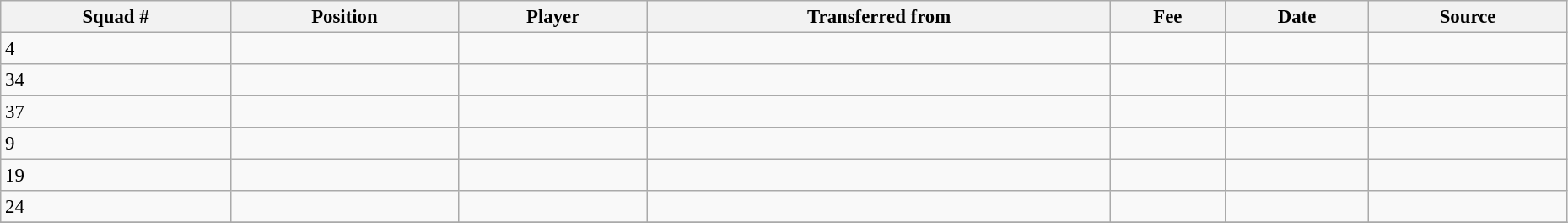<table width=98% class="wikitable sortable" style="text-align:center; font-size:95%; text-align:left">
<tr>
<th>Squad #</th>
<th>Position</th>
<th>Player</th>
<th>Transferred from</th>
<th>Fee</th>
<th>Date</th>
<th>Source</th>
</tr>
<tr>
<td>4</td>
<td></td>
<td></td>
<td></td>
<td></td>
<td></td>
<td></td>
</tr>
<tr>
<td>34</td>
<td></td>
<td></td>
<td></td>
<td></td>
<td></td>
<td></td>
</tr>
<tr>
<td>37</td>
<td></td>
<td></td>
<td></td>
<td></td>
<td></td>
<td></td>
</tr>
<tr>
<td>9</td>
<td></td>
<td></td>
<td></td>
<td></td>
<td></td>
<td></td>
</tr>
<tr>
<td>19</td>
<td></td>
<td></td>
<td></td>
<td></td>
<td></td>
<td></td>
</tr>
<tr>
<td>24</td>
<td></td>
<td></td>
<td></td>
<td></td>
<td></td>
<td></td>
</tr>
<tr>
</tr>
</table>
